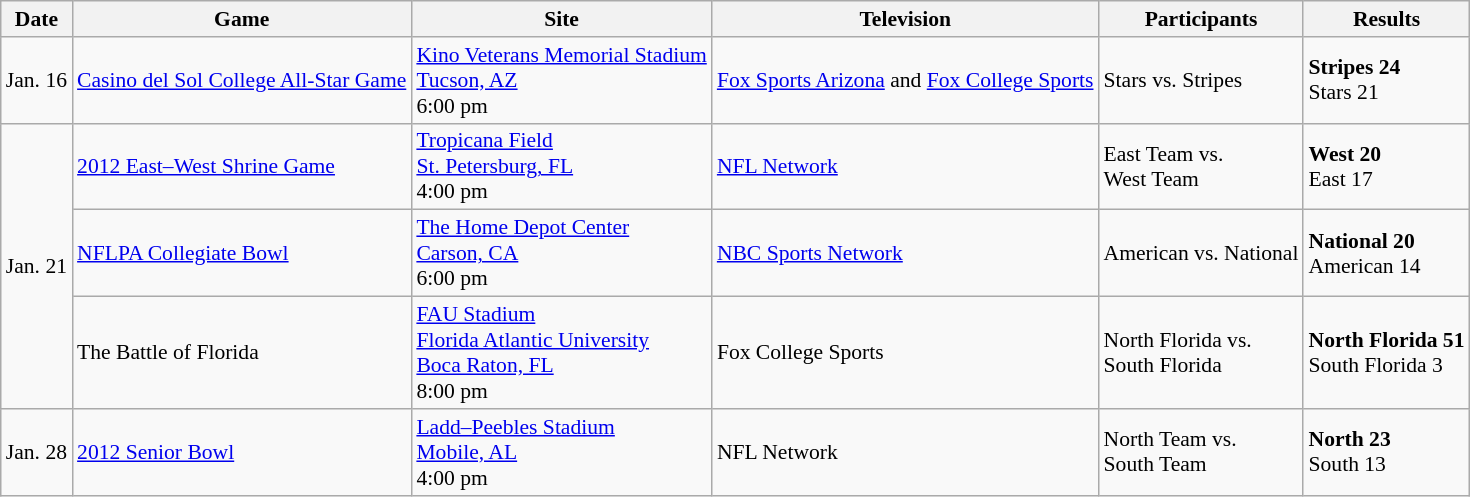<table class="wikitable" style="font-size:90%;">
<tr>
<th>Date</th>
<th>Game</th>
<th>Site</th>
<th>Television</th>
<th>Participants</th>
<th>Results</th>
</tr>
<tr>
<td>Jan. 16</td>
<td><a href='#'>Casino del Sol College All-Star Game</a></td>
<td><a href='#'>Kino Veterans Memorial Stadium</a><br><a href='#'>Tucson, AZ</a><br>6:00 pm</td>
<td><a href='#'>Fox Sports Arizona</a> and <a href='#'>Fox College Sports</a></td>
<td>Stars vs. Stripes</td>
<td><strong>Stripes 24</strong><br>Stars 21</td>
</tr>
<tr>
<td rowspan="3">Jan. 21</td>
<td><a href='#'>2012 East–West Shrine Game</a></td>
<td><a href='#'>Tropicana Field</a><br><a href='#'>St. Petersburg, FL</a><br>4:00 pm</td>
<td><a href='#'>NFL Network</a></td>
<td>East Team vs.<br>West Team</td>
<td><strong>West 20</strong><br>East 17</td>
</tr>
<tr>
<td><a href='#'>NFLPA Collegiate Bowl</a></td>
<td><a href='#'>The Home Depot Center</a><br><a href='#'>Carson, CA</a><br>6:00 pm</td>
<td><a href='#'>NBC Sports Network</a></td>
<td>American vs. National</td>
<td><strong>National 20</strong><br>American 14</td>
</tr>
<tr>
<td>The Battle of Florida</td>
<td><a href='#'>FAU Stadium</a><br><a href='#'>Florida Atlantic University</a><br><a href='#'>Boca Raton, FL</a><br>8:00 pm</td>
<td>Fox College Sports</td>
<td>North Florida vs.<br>South Florida</td>
<td><strong>North Florida 51</strong><br>South Florida 3</td>
</tr>
<tr>
<td style=white-space:nowrap>Jan. 28</td>
<td><a href='#'>2012 Senior Bowl</a></td>
<td><a href='#'>Ladd–Peebles Stadium</a><br><a href='#'>Mobile, AL</a><br>4:00 pm</td>
<td>NFL Network</td>
<td style=white-space:nowrap>North Team vs.<br>South Team</td>
<td><strong>North 23</strong><br>South 13</td>
</tr>
</table>
